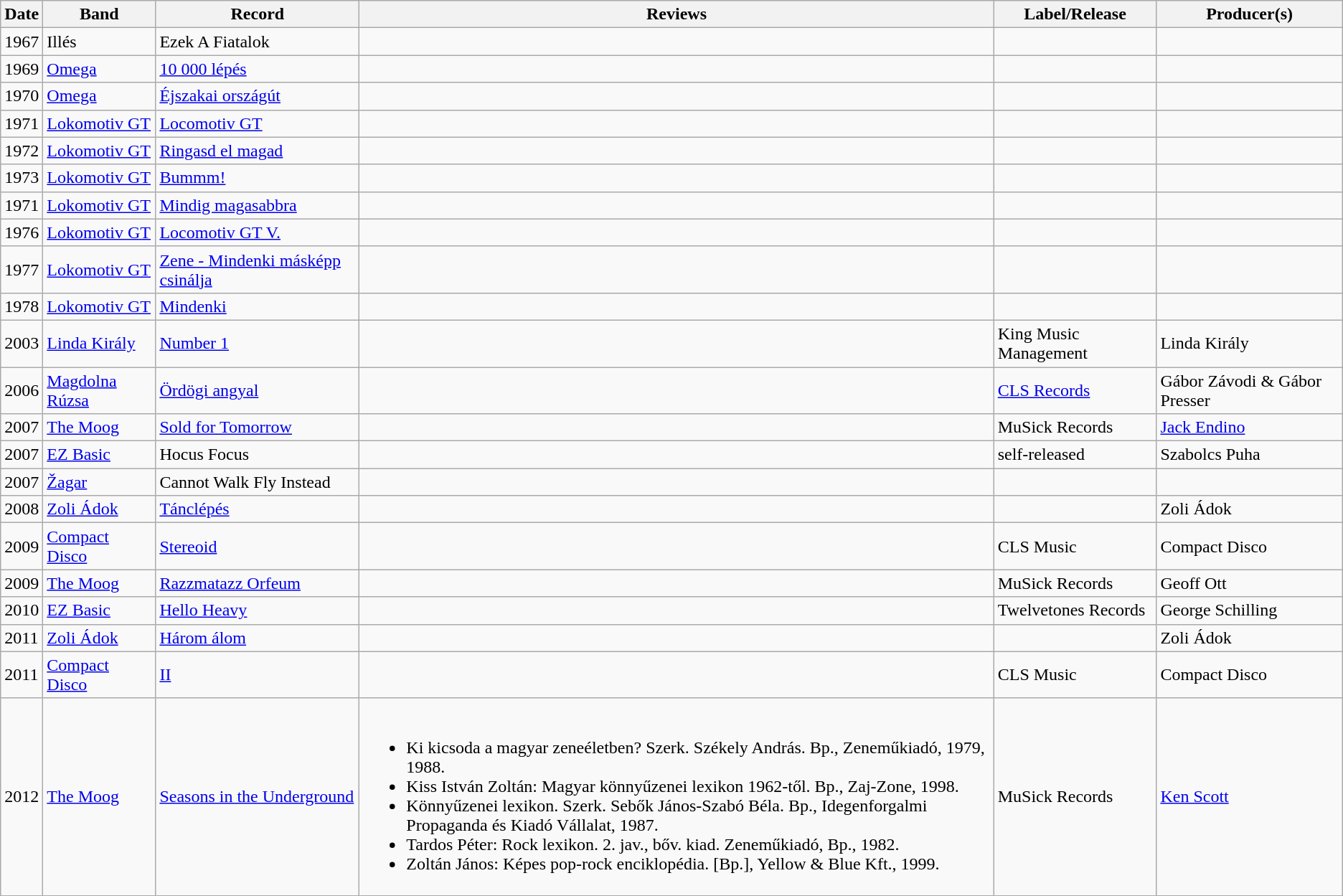<table class="wikitable">
<tr>
<th>Date</th>
<th>Band</th>
<th>Record</th>
<th>Reviews</th>
<th>Label/Release</th>
<th>Producer(s)</th>
</tr>
<tr>
<td>1967</td>
<td>Illés</td>
<td>Ezek A Fiatalok</td>
<td></td>
<td></td>
<td></td>
</tr>
<tr>
<td>1969</td>
<td><a href='#'>Omega</a></td>
<td><a href='#'>10 000 lépés</a></td>
<td></td>
<td></td>
<td></td>
</tr>
<tr>
<td>1970</td>
<td><a href='#'>Omega</a></td>
<td><a href='#'>Éjszakai országút</a></td>
<td></td>
<td></td>
<td></td>
</tr>
<tr>
<td>1971</td>
<td><a href='#'>Lokomotiv GT</a></td>
<td><a href='#'>Locomotiv GT</a></td>
<td></td>
<td></td>
<td></td>
</tr>
<tr>
<td>1972</td>
<td><a href='#'>Lokomotiv GT</a></td>
<td><a href='#'>Ringasd el magad</a></td>
<td></td>
<td></td>
<td></td>
</tr>
<tr>
<td>1973</td>
<td><a href='#'>Lokomotiv GT</a></td>
<td><a href='#'>Bummm!</a></td>
<td></td>
<td></td>
<td></td>
</tr>
<tr>
<td>1971</td>
<td><a href='#'>Lokomotiv GT</a></td>
<td><a href='#'>Mindig magasabbra</a></td>
<td></td>
<td></td>
<td></td>
</tr>
<tr>
<td>1976</td>
<td><a href='#'>Lokomotiv GT</a></td>
<td><a href='#'>Locomotiv GT V.</a></td>
<td></td>
<td></td>
<td></td>
</tr>
<tr>
<td>1977</td>
<td><a href='#'>Lokomotiv GT</a></td>
<td><a href='#'>Zene - Mindenki másképp csinálja</a></td>
<td></td>
<td></td>
<td></td>
</tr>
<tr>
<td>1978</td>
<td><a href='#'>Lokomotiv GT</a></td>
<td><a href='#'>Mindenki</a></td>
<td></td>
<td></td>
<td></td>
</tr>
<tr>
<td>2003</td>
<td><a href='#'>Linda Király</a></td>
<td><a href='#'>Number 1</a></td>
<td></td>
<td>King Music Management</td>
<td>Linda Király</td>
</tr>
<tr>
<td>2006</td>
<td><a href='#'>Magdolna Rúzsa</a></td>
<td><a href='#'>Ördögi angyal</a></td>
<td></td>
<td><a href='#'>CLS Records</a></td>
<td>Gábor Závodi & Gábor Presser</td>
</tr>
<tr>
<td>2007</td>
<td><a href='#'>The Moog</a></td>
<td><a href='#'>Sold for Tomorrow</a></td>
<td></td>
<td>MuSick Records</td>
<td><a href='#'>Jack Endino</a></td>
</tr>
<tr>
<td>2007</td>
<td><a href='#'>EZ Basic</a></td>
<td>Hocus Focus</td>
<td></td>
<td>self-released</td>
<td>Szabolcs Puha</td>
</tr>
<tr>
<td>2007</td>
<td><a href='#'>Žagar</a></td>
<td>Cannot Walk Fly Instead</td>
<td></td>
<td></td>
<td></td>
</tr>
<tr>
<td>2008</td>
<td><a href='#'>Zoli Ádok</a></td>
<td><a href='#'>Tánclépés</a></td>
<td></td>
<td></td>
<td>Zoli Ádok</td>
</tr>
<tr>
<td>2009</td>
<td><a href='#'>Compact Disco</a></td>
<td><a href='#'>Stereoid</a></td>
<td></td>
<td>CLS Music</td>
<td>Compact Disco</td>
</tr>
<tr>
<td>2009</td>
<td><a href='#'>The Moog</a></td>
<td><a href='#'>Razzmatazz Orfeum</a></td>
<td></td>
<td>MuSick Records</td>
<td>Geoff Ott</td>
</tr>
<tr>
<td>2010</td>
<td><a href='#'>EZ Basic</a></td>
<td><a href='#'>Hello Heavy</a></td>
<td></td>
<td>Twelvetones Records</td>
<td>George Schilling</td>
</tr>
<tr>
<td>2011</td>
<td><a href='#'>Zoli Ádok</a></td>
<td><a href='#'>Három álom</a></td>
<td></td>
<td></td>
<td>Zoli Ádok</td>
</tr>
<tr>
<td>2011</td>
<td><a href='#'>Compact Disco</a></td>
<td><a href='#'>II</a></td>
<td></td>
<td>CLS Music</td>
<td>Compact Disco</td>
</tr>
<tr>
<td>2012</td>
<td><a href='#'>The Moog</a></td>
<td><a href='#'>Seasons in the Underground</a></td>
<td><br><ul><li>Ki kicsoda a magyar zeneéletben? Szerk. Székely András. Bp., Zeneműkiadó, 1979, 1988.</li><li>Kiss István Zoltán: Magyar könnyűzenei lexikon 1962-től. Bp., Zaj-Zone, 1998.</li><li>Könnyűzenei lexikon. Szerk. Sebők János-Szabó Béla. Bp., Idegenforgalmi Propaganda és Kiadó Vállalat, 1987.</li><li>Tardos Péter: Rock lexikon. 2. jav., bőv. kiad. Zeneműkiadó, Bp., 1982.</li><li>Zoltán János: Képes pop-rock enciklopédia. [Bp.], Yellow & Blue Kft., 1999.</li></ul></td>
<td>MuSick Records</td>
<td><a href='#'>Ken Scott</a></td>
</tr>
<tr>
</tr>
</table>
